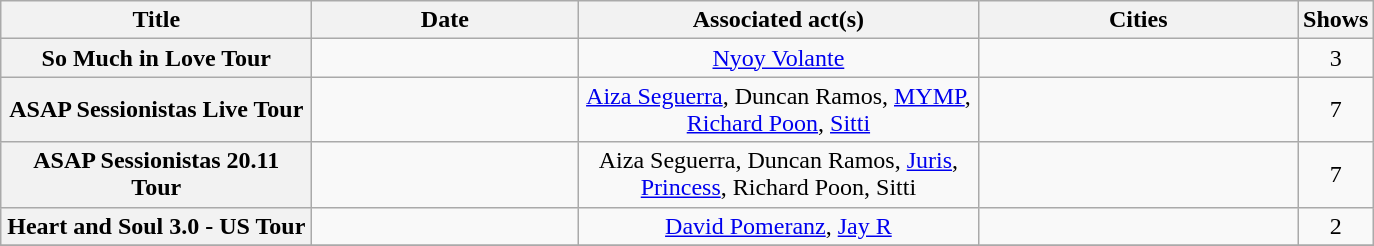<table class="wikitable sortable plainrowheaders" style="text-align:center;">
<tr>
<th scope="col" width="200">Title</th>
<th scope="col" width="170">Date</th>
<th scope="col" width="260">Associated act(s)</th>
<th scope="col" width="205" class="unsortable">Cities</th>
<th scope="col">Shows</th>
</tr>
<tr>
<th scope="row">So Much in Love Tour</th>
<td><br></td>
<td><a href='#'>Nyoy Volante</a></td>
<td><br></td>
<td>3</td>
</tr>
<tr>
<th scope="row">ASAP Sessionistas Live Tour</th>
<td><br></td>
<td><a href='#'>Aiza Seguerra</a>, Duncan Ramos, <a href='#'>MYMP</a>, <a href='#'>Richard Poon</a>, <a href='#'>Sitti</a></td>
<td><br></td>
<td>7</td>
</tr>
<tr>
<th scope="row">ASAP Sessionistas 20.11 Tour</th>
<td><br></td>
<td>Aiza Seguerra, Duncan Ramos, <a href='#'>Juris</a>, <a href='#'>Princess</a>, Richard Poon, Sitti</td>
<td><br></td>
<td>7</td>
</tr>
<tr>
<th scope="row">Heart and Soul 3.0 - US Tour</th>
<td><br></td>
<td><a href='#'>David Pomeranz</a>, <a href='#'>Jay R</a></td>
<td><br></td>
<td>2</td>
</tr>
<tr>
</tr>
</table>
